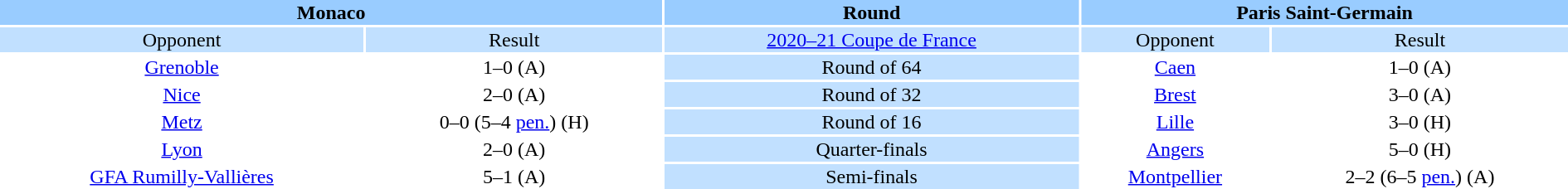<table style="width:100%; text-align:center;">
<tr style="vertical-align:top; background:#9cf;">
<th colspan=2 style="width:1*">Monaco</th>
<th><strong>Round</strong></th>
<th colspan=2 style="width:1*">Paris Saint-Germain</th>
</tr>
<tr style="vertical-align:top; background:#c1e0ff;">
<td>Opponent</td>
<td>Result</td>
<td><a href='#'>2020–21 Coupe de France</a></td>
<td>Opponent</td>
<td>Result</td>
</tr>
<tr>
<td><a href='#'>Grenoble</a></td>
<td>1–0 (A)</td>
<td style="background:#c1e0ff;">Round of 64</td>
<td><a href='#'>Caen</a></td>
<td>1–0 (A)</td>
</tr>
<tr>
<td><a href='#'>Nice</a></td>
<td>2–0 (A)</td>
<td style="background:#c1e0ff;">Round of 32</td>
<td><a href='#'>Brest</a></td>
<td>3–0 (A)</td>
</tr>
<tr>
<td><a href='#'>Metz</a></td>
<td>0–0 (5–4 <a href='#'>pen.</a>) (H)</td>
<td style="background:#c1e0ff;">Round of 16</td>
<td><a href='#'>Lille</a></td>
<td>3–0 (H)</td>
</tr>
<tr>
<td><a href='#'>Lyon</a></td>
<td>2–0 (A)</td>
<td style="background:#c1e0ff;">Quarter-finals</td>
<td><a href='#'>Angers</a></td>
<td>5–0 (H)</td>
</tr>
<tr>
<td><a href='#'>GFA Rumilly-Vallières</a></td>
<td>5–1 (A)</td>
<td style="background:#c1e0ff;">Semi-finals</td>
<td><a href='#'>Montpellier</a></td>
<td>2–2 (6–5 <a href='#'>pen.</a>) (A)</td>
</tr>
</table>
